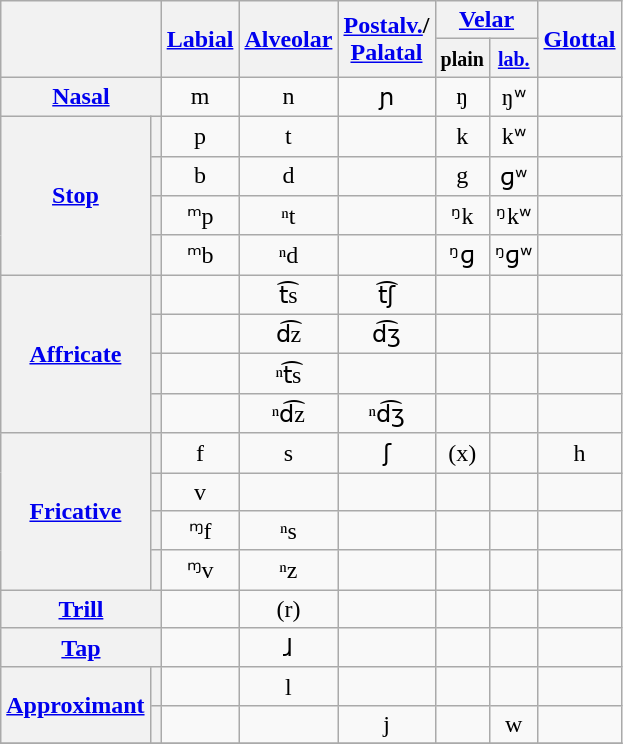<table class="wikitable" style="text-align:center">
<tr>
<th colspan="2" rowspan="2"></th>
<th rowspan="2"><a href='#'>Labial</a></th>
<th rowspan="2"><a href='#'>Alveolar</a></th>
<th rowspan="2"><a href='#'>Postalv.</a>/<br><a href='#'>Palatal</a></th>
<th colspan="2"><a href='#'>Velar</a></th>
<th rowspan="2"><a href='#'>Glottal</a></th>
</tr>
<tr>
<th><small>plain</small></th>
<th><small><a href='#'>lab.</a></small></th>
</tr>
<tr>
<th colspan="2"><a href='#'>Nasal</a></th>
<td>m</td>
<td>n</td>
<td>ɲ</td>
<td>ŋ</td>
<td>ŋʷ</td>
<td></td>
</tr>
<tr>
<th rowspan="4"><a href='#'>Stop</a></th>
<th></th>
<td>p</td>
<td>t</td>
<td></td>
<td>k</td>
<td>kʷ</td>
<td></td>
</tr>
<tr>
<th></th>
<td>b</td>
<td>d</td>
<td></td>
<td>g</td>
<td>ɡʷ</td>
<td></td>
</tr>
<tr>
<th></th>
<td>ᵐp</td>
<td>ⁿt</td>
<td></td>
<td>ᵑk</td>
<td>ᵑkʷ</td>
<td></td>
</tr>
<tr>
<th></th>
<td>ᵐb</td>
<td>ⁿd</td>
<td></td>
<td>ᵑɡ</td>
<td>ᵑɡʷ</td>
<td></td>
</tr>
<tr>
<th rowspan="4"><a href='#'>Affricate</a></th>
<th></th>
<td></td>
<td>t͡s</td>
<td>t͡ʃ</td>
<td></td>
<td></td>
<td></td>
</tr>
<tr>
<th></th>
<td></td>
<td>d͡z</td>
<td>d͡ʒ</td>
<td></td>
<td></td>
<td></td>
</tr>
<tr>
<th></th>
<td></td>
<td>ⁿt͡s</td>
<td></td>
<td></td>
<td></td>
<td></td>
</tr>
<tr>
<th></th>
<td></td>
<td>ⁿd͡z</td>
<td>ⁿd͡ʒ</td>
<td></td>
<td></td>
<td></td>
</tr>
<tr>
<th rowspan="4"><a href='#'>Fricative</a></th>
<th></th>
<td>f</td>
<td>s</td>
<td>ʃ</td>
<td>(x)</td>
<td></td>
<td>h</td>
</tr>
<tr>
<th></th>
<td>v</td>
<td></td>
<td></td>
<td></td>
<td></td>
<td></td>
</tr>
<tr>
<th></th>
<td>ᶬf</td>
<td>ⁿs</td>
<td></td>
<td></td>
<td></td>
<td></td>
</tr>
<tr>
<th></th>
<td>ᶬv</td>
<td>ⁿz</td>
<td></td>
<td></td>
<td></td>
<td></td>
</tr>
<tr>
<th colspan="2"><a href='#'>Trill</a></th>
<td></td>
<td>(r)</td>
<td></td>
<td></td>
<td></td>
<td></td>
</tr>
<tr>
<th colspan="2"><a href='#'>Tap</a></th>
<td></td>
<td>ɺ</td>
<td></td>
<td></td>
<td></td>
<td></td>
</tr>
<tr>
<th rowspan="2"><a href='#'>Approximant</a></th>
<th></th>
<td></td>
<td>l</td>
<td></td>
<td></td>
<td></td>
<td></td>
</tr>
<tr>
<th></th>
<td></td>
<td></td>
<td>j</td>
<td></td>
<td>w</td>
<td></td>
</tr>
<tr>
</tr>
</table>
